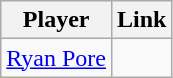<table class=wikitable>
<tr>
<th>Player</th>
<th>Link</th>
</tr>
<tr>
<td> <a href='#'>Ryan Pore</a></td>
<td></td>
</tr>
</table>
